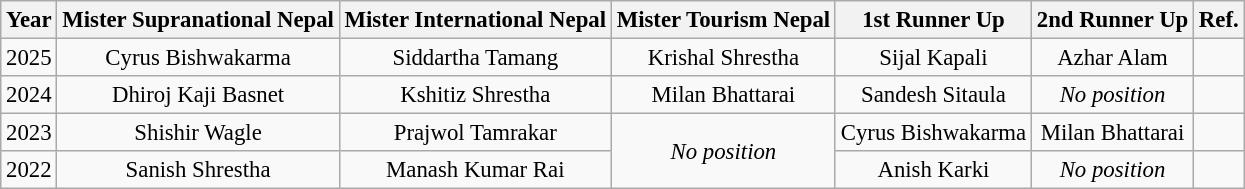<table class="wikitable" style="font-size: 95%; text-align:center">
<tr>
<th>Year</th>
<th>Mister Supranational Nepal</th>
<th>Mister International Nepal</th>
<th>Mister Tourism Nepal</th>
<th>1st Runner Up</th>
<th>2nd Runner Up</th>
<th>Ref.</th>
</tr>
<tr>
<td>2025</td>
<td>Cyrus Bishwakarma</td>
<td>Siddartha Tamang</td>
<td>Krishal Shrestha</td>
<td>Sijal Kapali</td>
<td>Azhar Alam</td>
<td></td>
</tr>
<tr>
<td>2024</td>
<td>Dhiroj Kaji Basnet</td>
<td>Kshitiz Shrestha</td>
<td>Milan Bhattarai</td>
<td>Sandesh Sitaula</td>
<td><em>No position</em></td>
<td></td>
</tr>
<tr>
<td>2023</td>
<td>Shishir Wagle</td>
<td>Prajwol Tamrakar</td>
<td rowspan="2"><em>No position</em></td>
<td>Cyrus Bishwakarma</td>
<td>Milan Bhattarai</td>
<td></td>
</tr>
<tr>
<td>2022</td>
<td>Sanish Shrestha</td>
<td>Manash Kumar Rai</td>
<td>Anish Karki</td>
<td><em>No position</em></td>
<td></td>
</tr>
</table>
